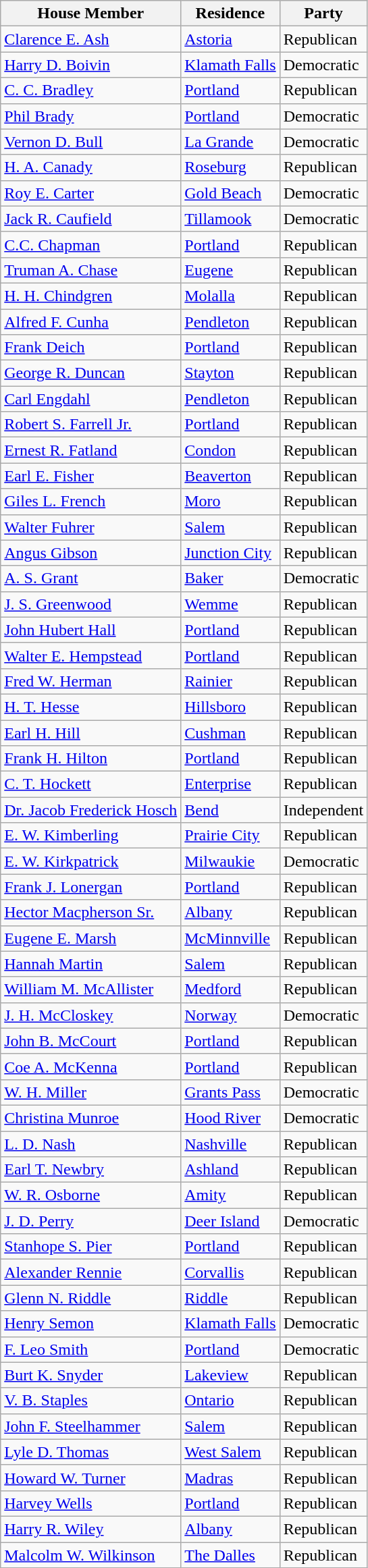<table class="wikitable">
<tr>
<th>House Member</th>
<th>Residence</th>
<th>Party</th>
</tr>
<tr>
<td><a href='#'>Clarence E. Ash</a></td>
<td><a href='#'>Astoria</a></td>
<td>Republican</td>
</tr>
<tr>
<td><a href='#'>Harry D. Boivin</a></td>
<td><a href='#'>Klamath Falls</a></td>
<td>Democratic</td>
</tr>
<tr>
<td><a href='#'>C. C. Bradley</a></td>
<td><a href='#'>Portland</a></td>
<td>Republican</td>
</tr>
<tr>
<td><a href='#'>Phil Brady</a></td>
<td><a href='#'>Portland</a></td>
<td>Democratic</td>
</tr>
<tr>
<td><a href='#'>Vernon D. Bull</a></td>
<td><a href='#'>La Grande</a></td>
<td>Democratic</td>
</tr>
<tr>
<td><a href='#'>H. A. Canady</a></td>
<td><a href='#'>Roseburg</a></td>
<td>Republican</td>
</tr>
<tr>
<td><a href='#'>Roy E. Carter</a></td>
<td><a href='#'>Gold Beach</a></td>
<td>Democratic</td>
</tr>
<tr>
<td><a href='#'>Jack R. Caufield</a></td>
<td><a href='#'>Tillamook</a></td>
<td>Democratic</td>
</tr>
<tr>
<td><a href='#'>C.C. Chapman</a></td>
<td><a href='#'>Portland</a></td>
<td>Republican</td>
</tr>
<tr>
<td><a href='#'>Truman A. Chase</a></td>
<td><a href='#'>Eugene</a></td>
<td>Republican</td>
</tr>
<tr>
<td><a href='#'>H. H. Chindgren</a></td>
<td><a href='#'>Molalla</a></td>
<td>Republican</td>
</tr>
<tr>
<td><a href='#'>Alfred F. Cunha</a></td>
<td><a href='#'>Pendleton</a></td>
<td>Republican</td>
</tr>
<tr>
<td><a href='#'>Frank Deich</a></td>
<td><a href='#'>Portland</a></td>
<td>Republican</td>
</tr>
<tr>
<td><a href='#'>George R. Duncan</a></td>
<td><a href='#'>Stayton</a></td>
<td>Republican</td>
</tr>
<tr>
<td><a href='#'>Carl Engdahl</a></td>
<td><a href='#'>Pendleton</a></td>
<td>Republican</td>
</tr>
<tr>
<td><a href='#'>Robert S. Farrell Jr.</a></td>
<td><a href='#'>Portland</a></td>
<td>Republican</td>
</tr>
<tr>
<td><a href='#'>Ernest R. Fatland</a></td>
<td><a href='#'>Condon</a></td>
<td>Republican</td>
</tr>
<tr>
<td><a href='#'>Earl E. Fisher</a></td>
<td><a href='#'>Beaverton</a></td>
<td>Republican</td>
</tr>
<tr>
<td><a href='#'>Giles L. French</a></td>
<td><a href='#'>Moro</a></td>
<td>Republican</td>
</tr>
<tr>
<td><a href='#'>Walter Fuhrer</a></td>
<td><a href='#'>Salem</a></td>
<td>Republican</td>
</tr>
<tr>
<td><a href='#'>Angus Gibson</a></td>
<td><a href='#'>Junction City</a></td>
<td>Republican</td>
</tr>
<tr>
<td><a href='#'>A. S. Grant</a></td>
<td><a href='#'>Baker</a></td>
<td>Democratic</td>
</tr>
<tr>
<td><a href='#'>J. S. Greenwood</a></td>
<td><a href='#'>Wemme</a></td>
<td>Republican</td>
</tr>
<tr>
<td><a href='#'>John Hubert Hall</a></td>
<td><a href='#'>Portland</a></td>
<td>Republican</td>
</tr>
<tr>
<td><a href='#'>Walter E. Hempstead</a></td>
<td><a href='#'>Portland</a></td>
<td>Republican</td>
</tr>
<tr>
<td><a href='#'>Fred W. Herman</a></td>
<td><a href='#'>Rainier</a></td>
<td>Republican</td>
</tr>
<tr>
<td><a href='#'>H. T. Hesse</a></td>
<td><a href='#'>Hillsboro</a></td>
<td>Republican</td>
</tr>
<tr>
<td><a href='#'>Earl H. Hill</a></td>
<td><a href='#'>Cushman</a></td>
<td>Republican</td>
</tr>
<tr>
<td><a href='#'>Frank H. Hilton</a></td>
<td><a href='#'>Portland</a></td>
<td>Republican</td>
</tr>
<tr>
<td><a href='#'>C. T. Hockett</a></td>
<td><a href='#'>Enterprise</a></td>
<td>Republican</td>
</tr>
<tr>
<td><a href='#'>Dr. Jacob Frederick Hosch</a></td>
<td><a href='#'>Bend</a></td>
<td>Independent</td>
</tr>
<tr>
<td><a href='#'>E. W. Kimberling</a></td>
<td><a href='#'>Prairie City</a></td>
<td>Republican</td>
</tr>
<tr>
<td><a href='#'>E. W. Kirkpatrick</a></td>
<td><a href='#'>Milwaukie</a></td>
<td>Democratic</td>
</tr>
<tr>
<td><a href='#'>Frank J. Lonergan</a></td>
<td><a href='#'>Portland</a></td>
<td>Republican</td>
</tr>
<tr>
<td><a href='#'>Hector Macpherson Sr.</a></td>
<td><a href='#'>Albany</a></td>
<td>Republican</td>
</tr>
<tr>
<td><a href='#'>Eugene E. Marsh</a></td>
<td><a href='#'>McMinnville</a></td>
<td>Republican</td>
</tr>
<tr>
<td><a href='#'>Hannah Martin</a></td>
<td><a href='#'>Salem</a></td>
<td>Republican</td>
</tr>
<tr>
<td><a href='#'>William M. McAllister</a></td>
<td><a href='#'>Medford</a></td>
<td>Republican</td>
</tr>
<tr>
<td><a href='#'>J. H. McCloskey</a></td>
<td><a href='#'>Norway</a></td>
<td>Democratic</td>
</tr>
<tr>
<td><a href='#'>John B. McCourt</a></td>
<td><a href='#'>Portland</a></td>
<td>Republican</td>
</tr>
<tr>
<td><a href='#'>Coe A. McKenna</a></td>
<td><a href='#'>Portland</a></td>
<td>Republican</td>
</tr>
<tr>
<td><a href='#'>W. H. Miller</a></td>
<td><a href='#'>Grants Pass</a></td>
<td>Democratic</td>
</tr>
<tr>
<td><a href='#'>Christina Munroe</a></td>
<td><a href='#'>Hood River</a></td>
<td>Democratic</td>
</tr>
<tr>
<td><a href='#'>L. D. Nash</a></td>
<td><a href='#'>Nashville</a></td>
<td>Republican</td>
</tr>
<tr>
<td><a href='#'>Earl T. Newbry</a></td>
<td><a href='#'>Ashland</a></td>
<td>Republican</td>
</tr>
<tr>
<td><a href='#'>W. R. Osborne</a></td>
<td><a href='#'>Amity</a></td>
<td>Republican</td>
</tr>
<tr>
<td><a href='#'>J. D. Perry</a></td>
<td><a href='#'>Deer Island</a></td>
<td>Democratic</td>
</tr>
<tr>
<td><a href='#'>Stanhope S. Pier</a></td>
<td><a href='#'>Portland</a></td>
<td>Republican</td>
</tr>
<tr>
<td><a href='#'>Alexander Rennie</a></td>
<td><a href='#'>Corvallis</a></td>
<td>Republican</td>
</tr>
<tr>
<td><a href='#'>Glenn N. Riddle</a></td>
<td><a href='#'>Riddle</a></td>
<td>Republican</td>
</tr>
<tr>
<td><a href='#'>Henry Semon</a></td>
<td><a href='#'>Klamath Falls</a></td>
<td>Democratic</td>
</tr>
<tr>
<td><a href='#'>F. Leo Smith</a></td>
<td><a href='#'>Portland</a></td>
<td>Democratic</td>
</tr>
<tr>
<td><a href='#'>Burt K. Snyder</a></td>
<td><a href='#'>Lakeview</a></td>
<td>Republican</td>
</tr>
<tr>
<td><a href='#'>V. B. Staples</a></td>
<td><a href='#'>Ontario</a></td>
<td>Republican</td>
</tr>
<tr>
<td><a href='#'>John F. Steelhammer</a></td>
<td><a href='#'>Salem</a></td>
<td>Republican</td>
</tr>
<tr>
<td><a href='#'>Lyle D. Thomas</a></td>
<td><a href='#'>West Salem</a></td>
<td>Republican</td>
</tr>
<tr>
<td><a href='#'>Howard W. Turner</a></td>
<td><a href='#'>Madras</a></td>
<td>Republican</td>
</tr>
<tr>
<td><a href='#'>Harvey Wells</a></td>
<td><a href='#'>Portland</a></td>
<td>Republican</td>
</tr>
<tr>
<td><a href='#'>Harry R. Wiley</a></td>
<td><a href='#'>Albany</a></td>
<td>Republican</td>
</tr>
<tr>
<td><a href='#'>Malcolm W. Wilkinson</a></td>
<td><a href='#'>The Dalles</a></td>
<td>Republican</td>
</tr>
</table>
